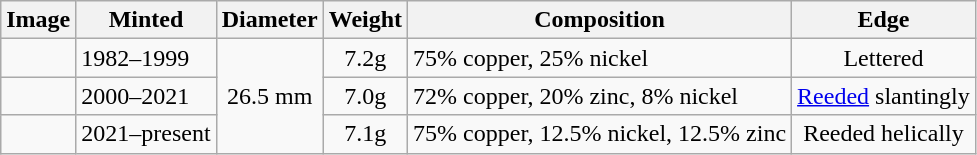<table class="wikitable">
<tr>
<th>Image</th>
<th>Minted</th>
<th>Diameter</th>
<th>Weight</th>
<th>Composition</th>
<th>Edge</th>
</tr>
<tr>
<td></td>
<td>1982–1999</td>
<td rowspan=3 align="center">26.5 mm</td>
<td align="center">7.2g</td>
<td>75% copper, 25% nickel</td>
<td align="center">Lettered</td>
</tr>
<tr>
<td></td>
<td>2000–2021</td>
<td align="center">7.0g</td>
<td>72% copper, 20% zinc, 8% nickel</td>
<td align="center"><a href='#'>Reeded</a> slantingly</td>
</tr>
<tr>
<td></td>
<td>2021–present</td>
<td align="center">7.1g</td>
<td>75% copper, 12.5% nickel, 12.5% zinc</td>
<td align="center">Reeded helically</td>
</tr>
</table>
